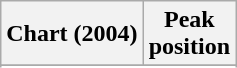<table class="wikitable sortable plainrowheaders" style="text-align:center;">
<tr>
<th>Chart (2004)</th>
<th>Peak<br>position</th>
</tr>
<tr>
</tr>
<tr>
</tr>
<tr>
</tr>
</table>
